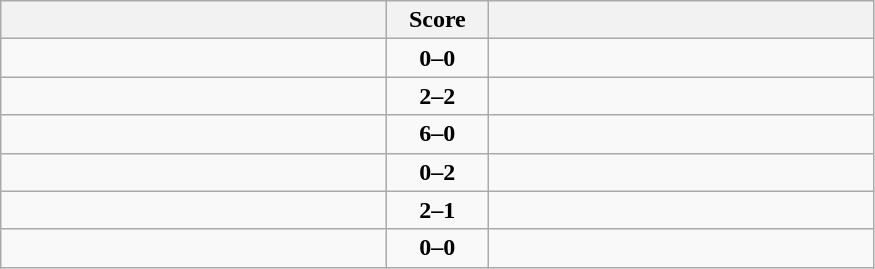<table class="wikitable" style="text-align: center; font-size:100% ">
<tr>
<th align="right" width="250"></th>
<th width="60">Score</th>
<th align="left" width="250"></th>
</tr>
<tr>
<td align=left></td>
<td align=center><strong>0–0</strong></td>
<td align=left></td>
</tr>
<tr>
<td align=left></td>
<td align=center><strong>2–2</strong></td>
<td align=left></td>
</tr>
<tr>
<td align=left></td>
<td align=center><strong>6–0</strong></td>
<td align=left></td>
</tr>
<tr>
<td align=left></td>
<td align=center><strong>0–2</strong></td>
<td align=left></td>
</tr>
<tr>
<td align=left></td>
<td align=center><strong>2–1</strong></td>
<td align=left></td>
</tr>
<tr>
<td align=left></td>
<td align=center><strong>0–0</strong></td>
<td align=left></td>
</tr>
</table>
